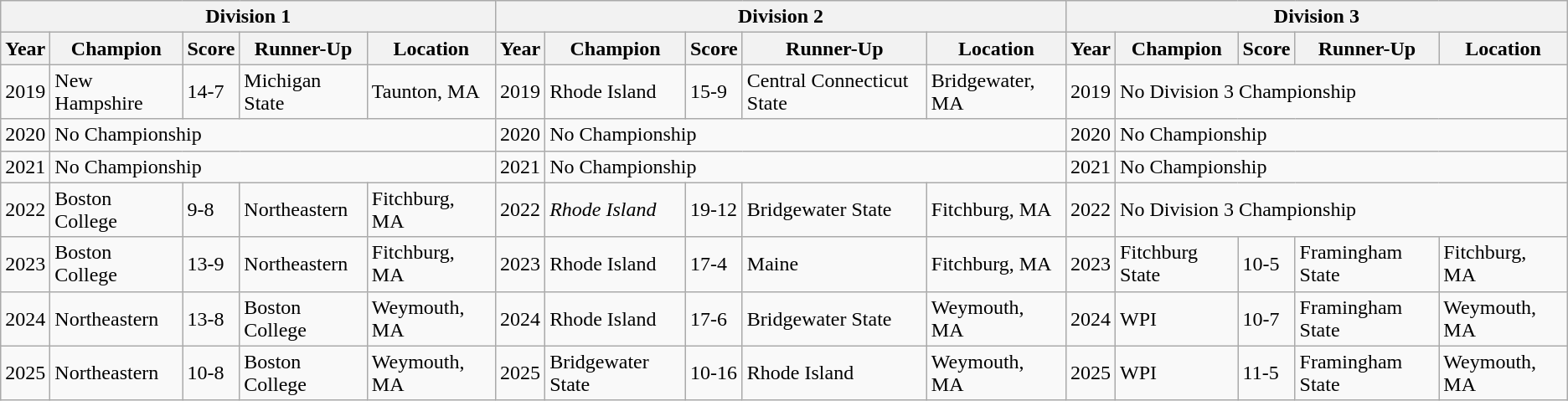<table class="wikitable">
<tr>
<th colspan=5>Division 1</th>
<th colspan=5>Division 2</th>
<th colspan=5>Division 3</th>
</tr>
<tr>
<th>Year</th>
<th>Champion</th>
<th>Score</th>
<th>Runner-Up</th>
<th>Location</th>
<th>Year</th>
<th>Champion</th>
<th>Score</th>
<th>Runner-Up</th>
<th>Location</th>
<th>Year</th>
<th>Champion</th>
<th>Score</th>
<th>Runner-Up</th>
<th>Location</th>
</tr>
<tr>
<td>2019</td>
<td>New Hampshire</td>
<td>14-7</td>
<td>Michigan State</td>
<td>Taunton, MA</td>
<td>2019</td>
<td>Rhode Island</td>
<td>15-9</td>
<td>Central Connecticut State</td>
<td>Bridgewater, MA</td>
<td>2019</td>
<td colspan="4">No Division 3 Championship</td>
</tr>
<tr>
<td>2020</td>
<td colspan="4">No Championship</td>
<td>2020</td>
<td colspan="4">No Championship</td>
<td>2020</td>
<td colspan="4">No Championship</td>
</tr>
<tr>
<td>2021</td>
<td colspan="4">No Championship</td>
<td>2021</td>
<td colspan="4">No Championship</td>
<td>2021</td>
<td colspan="4">No Championship</td>
</tr>
<tr>
<td>2022</td>
<td>Boston College</td>
<td>9-8</td>
<td>Northeastern</td>
<td>Fitchburg, MA</td>
<td>2022</td>
<td><em>Rhode Island</em></td>
<td>19-12</td>
<td>Bridgewater State</td>
<td>Fitchburg, MA</td>
<td>2022</td>
<td colspan="4">No Division 3 Championship</td>
</tr>
<tr>
<td>2023</td>
<td>Boston College</td>
<td>13-9</td>
<td>Northeastern</td>
<td>Fitchburg, MA</td>
<td>2023</td>
<td>Rhode Island</td>
<td>17-4</td>
<td>Maine</td>
<td>Fitchburg, MA</td>
<td>2023</td>
<td>Fitchburg State</td>
<td>10-5</td>
<td>Framingham State</td>
<td>Fitchburg, MA</td>
</tr>
<tr>
<td>2024</td>
<td>Northeastern</td>
<td>13-8</td>
<td>Boston College</td>
<td>Weymouth, MA</td>
<td>2024</td>
<td>Rhode Island</td>
<td>17-6</td>
<td>Bridgewater State</td>
<td>Weymouth, MA</td>
<td>2024</td>
<td>WPI</td>
<td>10-7</td>
<td>Framingham State</td>
<td>Weymouth, MA</td>
</tr>
<tr>
<td>2025</td>
<td>Northeastern</td>
<td>10-8</td>
<td>Boston College</td>
<td>Weymouth, MA</td>
<td>2025</td>
<td>Bridgewater State</td>
<td>10-16</td>
<td>Rhode Island</td>
<td>Weymouth, MA</td>
<td>2025</td>
<td>WPI</td>
<td>11-5</td>
<td>Framingham State</td>
<td>Weymouth, MA</td>
</tr>
</table>
